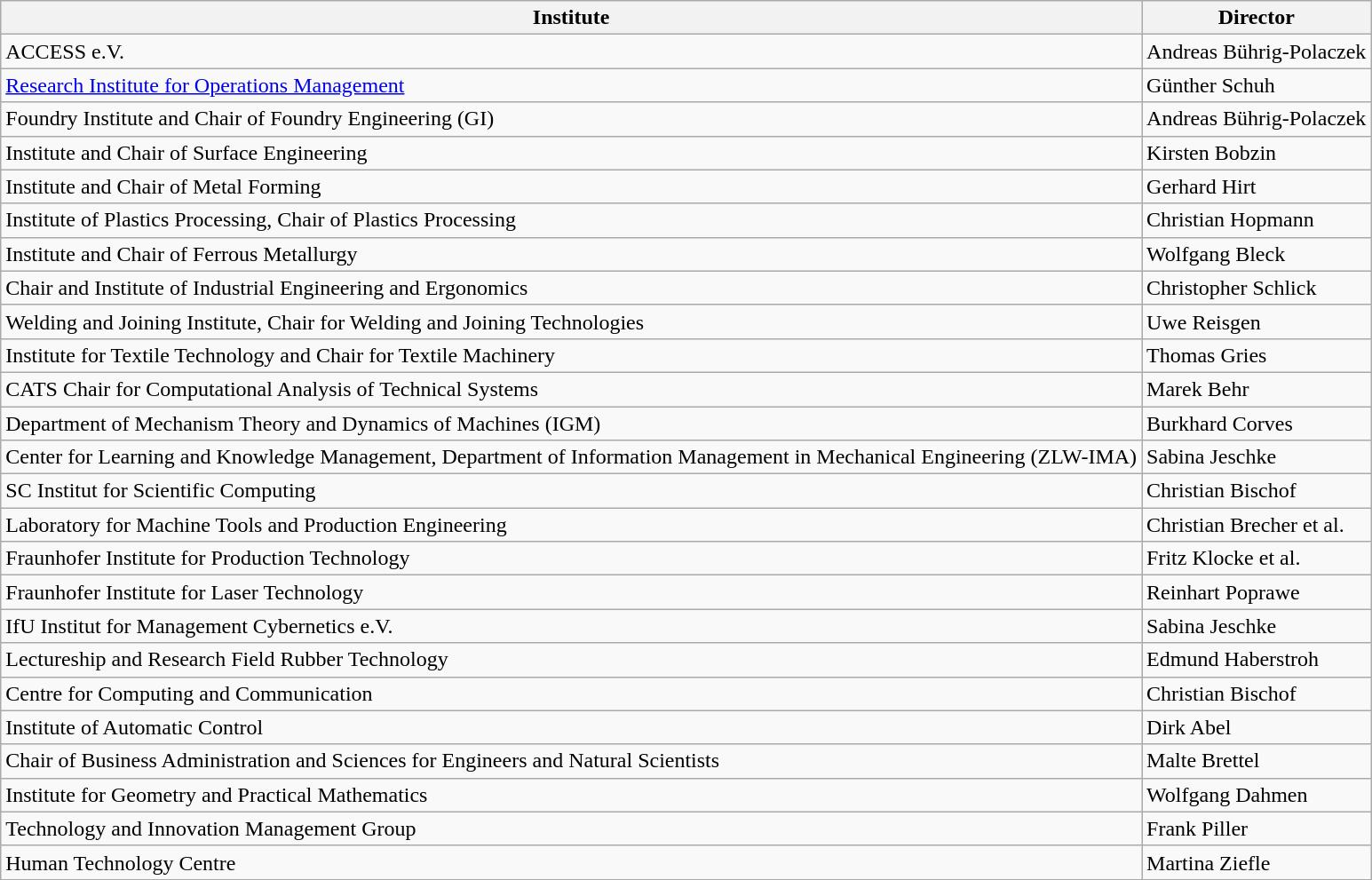<table class="wikitable sortable">
<tr>
<th>Institute</th>
<th>Director</th>
</tr>
<tr>
<td>ACCESS e.V.</td>
<td>Andreas Bührig-Polaczek</td>
</tr>
<tr>
<td><a href='#'>Research Institute for Operations Management</a></td>
<td>Günther Schuh</td>
</tr>
<tr>
<td>Foundry Institute and Chair of Foundry Engineering (GI)</td>
<td>Andreas Bührig-Polaczek</td>
</tr>
<tr>
<td>Institute and Chair of Surface Engineering</td>
<td>Kirsten Bobzin</td>
</tr>
<tr>
<td>Institute and Chair of Metal Forming</td>
<td>Gerhard Hirt</td>
</tr>
<tr>
<td>Institute of Plastics Processing, Chair of Plastics Processing</td>
<td>Christian Hopmann</td>
</tr>
<tr>
<td>Institute and Chair of Ferrous Metallurgy</td>
<td>Wolfgang Bleck</td>
</tr>
<tr>
<td>Chair and Institute of Industrial Engineering and Ergonomics</td>
<td>Christopher Schlick</td>
</tr>
<tr>
<td>Welding and Joining Institute, Chair for Welding and Joining Technologies</td>
<td>Uwe Reisgen</td>
</tr>
<tr>
<td>Institute for Textile Technology and Chair for Textile Machinery</td>
<td>Thomas Gries</td>
</tr>
<tr>
<td>CATS Chair for Computational Analysis of Technical Systems</td>
<td>Marek Behr</td>
</tr>
<tr>
<td>Department of Mechanism Theory and Dynamics of Machines (IGM)</td>
<td>Burkhard Corves</td>
</tr>
<tr>
<td>Center for Learning and Knowledge Management, Department of Information Management in Mechanical Engineering (ZLW-IMA)</td>
<td>Sabina Jeschke</td>
</tr>
<tr>
<td>SC Institut for Scientific Computing</td>
<td>Christian Bischof</td>
</tr>
<tr>
<td>Laboratory for Machine Tools and Production Engineering</td>
<td>Christian Brecher et al.</td>
</tr>
<tr>
<td>Fraunhofer Institute for Production Technology</td>
<td>Fritz Klocke et al.</td>
</tr>
<tr>
<td>Fraunhofer Institute for Laser Technology</td>
<td>Reinhart Poprawe</td>
</tr>
<tr>
<td>IfU Institut for Management Cybernetics e.V.</td>
<td>Sabina Jeschke</td>
</tr>
<tr>
<td>Lectureship and Research Field Rubber Technology</td>
<td>Edmund Haberstroh</td>
</tr>
<tr>
<td>Centre for Computing and Communication</td>
<td>Christian Bischof</td>
</tr>
<tr>
<td>Institute of Automatic Control</td>
<td>Dirk Abel</td>
</tr>
<tr>
<td>Chair of Business Administration and Sciences for Engineers and Natural Scientists</td>
<td>Malte Brettel</td>
</tr>
<tr>
<td>Institute for Geometry and Practical Mathematics</td>
<td>Wolfgang Dahmen</td>
</tr>
<tr>
<td>Technology and Innovation Management Group</td>
<td>Frank Piller</td>
</tr>
<tr>
<td>Human Technology Centre</td>
<td>Martina Ziefle</td>
</tr>
</table>
